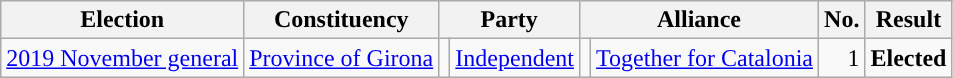<table class="wikitable" style="text-align:left;">
<tr>
<th scope=col>Election</th>
<th scope=col>Constituency</th>
<th scope=col colspan="2">Party</th>
<th scope=col colspan="2">Alliance</th>
<th scope=col>No.</th>
<th scope=col>Result</th>
</tr>
<tr>
<td><a href='#'>2019 November general</a></td>
<td><a href='#'>Province of Girona</a></td>
<td style="background:"></td>
<td><a href='#'>Independent</a></td>
<td style="background:"></td>
<td><a href='#'>Together for Catalonia</a></td>
<td align=right>1</td>
<td><strong>Elected</strong></td>
</tr>
</table>
